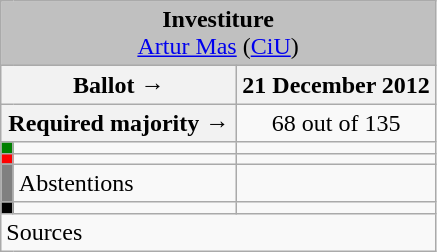<table class="wikitable" style="text-align:center;">
<tr>
<td colspan="3" align="center" bgcolor="#C0C0C0"><strong>Investiture</strong><br><a href='#'>Artur Mas</a> (<a href='#'>CiU</a>)</td>
</tr>
<tr>
<th colspan="2" width="150px">Ballot →</th>
<th>21 December 2012</th>
</tr>
<tr>
<th colspan="2">Required majority →</th>
<td>68 out of 135 </td>
</tr>
<tr>
<th width="1px" style="background:green;"></th>
<td align="left"></td>
<td></td>
</tr>
<tr>
<th style="color:inherit;background:red;"></th>
<td align="left"></td>
<td></td>
</tr>
<tr>
<th style="color:inherit;background:gray;"></th>
<td align="left"><span>Abstentions</span></td>
<td></td>
</tr>
<tr>
<th style="color:inherit;background:black;"></th>
<td align="left"></td>
<td></td>
</tr>
<tr>
<td align="left" colspan="3">Sources</td>
</tr>
</table>
